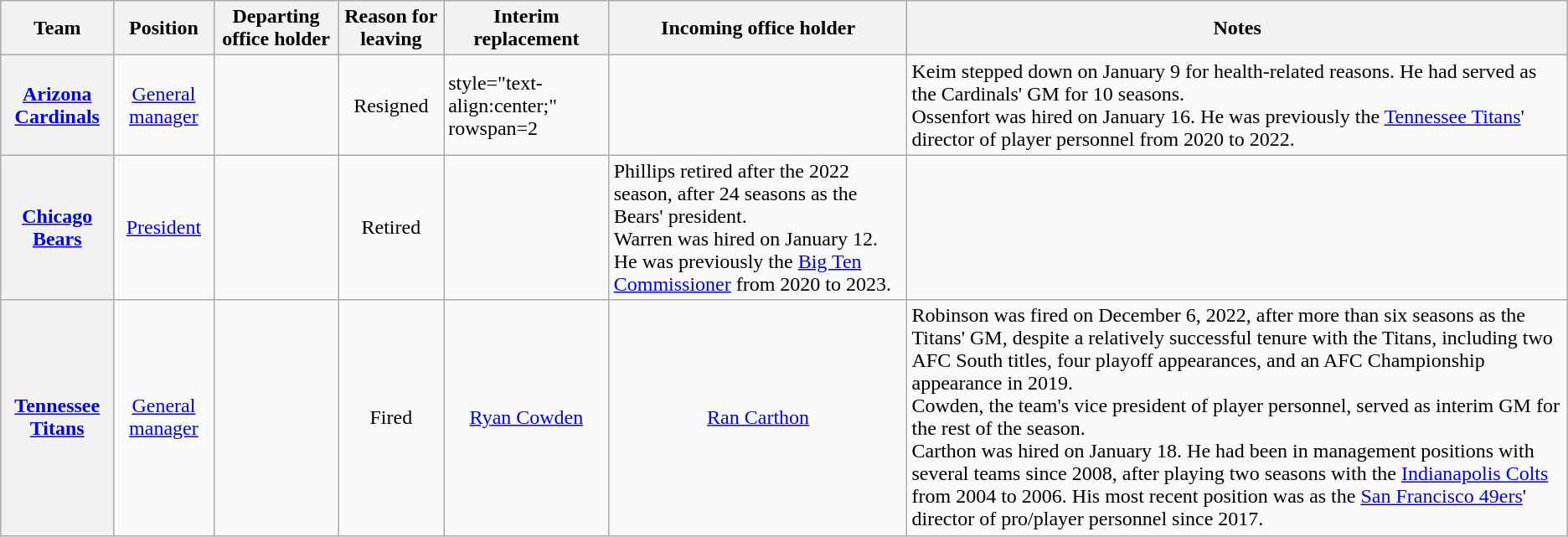<table class="wikitable sortable plainrowheaders">
<tr>
<th>Team</th>
<th>Position</th>
<th>Departing office holder</th>
<th>Reason for leaving</th>
<th>Interim replacement</th>
<th>Incoming office holder</th>
<th>Notes</th>
</tr>
<tr>
<th scope="row" style="text-align:center;"><a href='#'>Arizona Cardinals</a></th>
<td style="text-align:center;" rowspan="1"><a href='#'>General manager</a></td>
<td style="text-align:center;"></td>
<td style="text-align:center;">Resigned</td>
<td>style="text-align:center;" rowspan=2 </td>
<td style="text-align:center;"></td>
<td>Keim stepped down on January 9 for health-related reasons. He had served as the Cardinals' GM for 10 seasons.<br>Ossenfort was hired on January 16. He was previously the <a href='#'>Tennessee Titans</a>' director of player personnel from 2020 to 2022.</td>
</tr>
<tr>
<th scope="row" style="text-align:center;"><a href='#'>Chicago Bears</a></th>
<td style="text-align:center;" rowspan="1"><a href='#'>President</a></td>
<td style="text-align:center;"></td>
<td style="text-align:center;">Retired</td>
<td style="text-align:center;"></td>
<td>Phillips retired after the 2022 season, after 24 seasons as the Bears' president.<br>Warren was hired on January 12. He was previously the <a href='#'>Big Ten Commissioner</a> from 2020 to 2023.</td>
</tr>
<tr>
<th scope="row" style="text-align:center;"><a href='#'>Tennessee Titans</a></th>
<td style="text-align:center;" rowspan="1"><a href='#'>General manager</a></td>
<td style="text-align:center;"></td>
<td style="text-align:center;">Fired</td>
<td style="text-align:center;"><a href='#'>Ryan Cowden</a></td>
<td style="text-align:center;"><a href='#'>Ran Carthon</a></td>
<td>Robinson was fired on December 6, 2022, after more than six seasons as the Titans' GM, despite a relatively successful tenure with the Titans, including two AFC South titles, four playoff appearances, and an AFC Championship appearance in 2019.<br>Cowden, the team's vice president of player personnel, served as interim GM for the rest of the season.<br>Carthon was hired on January 18. He had been in management positions with several teams since 2008, after playing two seasons with the <a href='#'>Indianapolis Colts</a> from 2004 to 2006. His most recent position was as the <a href='#'>San Francisco 49ers</a>' director of pro/player personnel since 2017.</td>
</tr>
</table>
